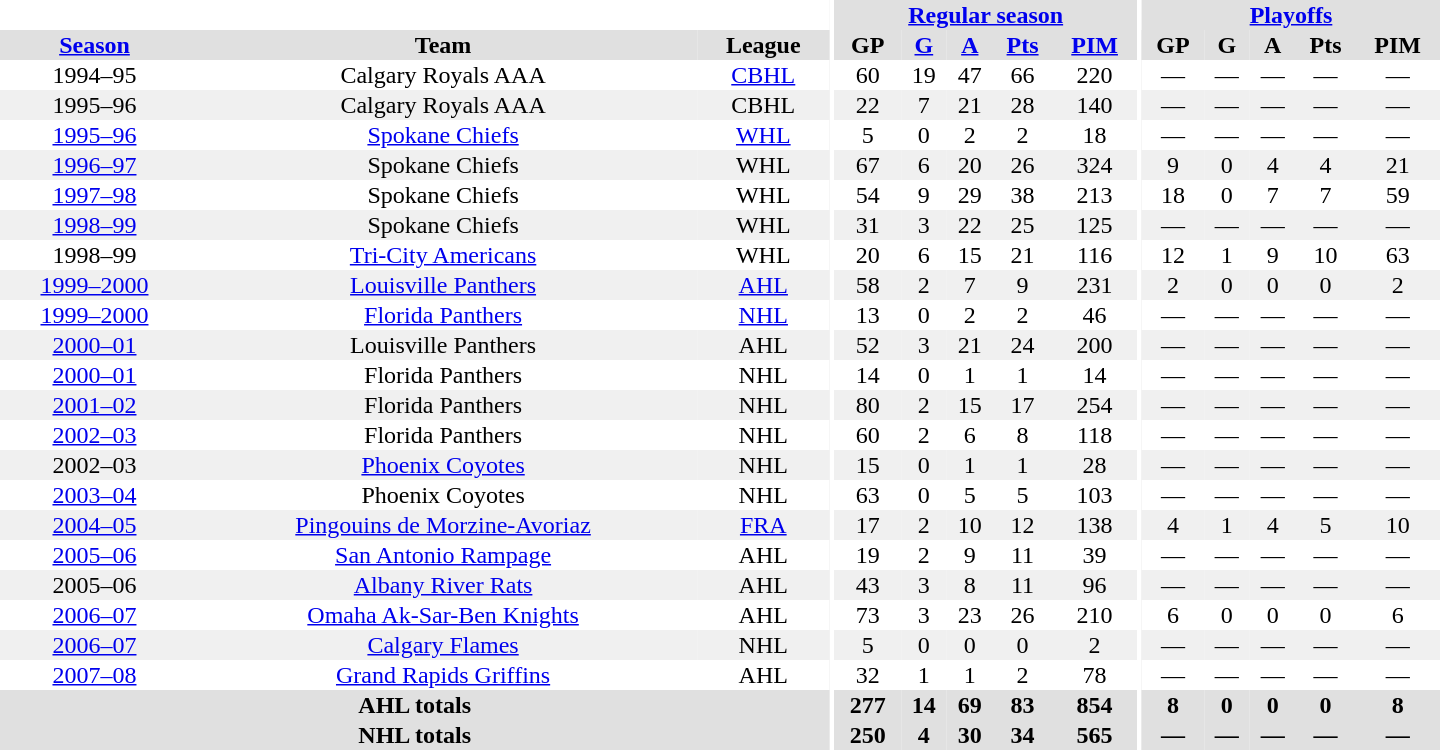<table border="0" cellpadding="1" cellspacing="0" style="text-align:center; width:60em">
<tr bgcolor="#e0e0e0">
<th colspan="3" bgcolor="#ffffff"></th>
<th rowspan="99" bgcolor="#ffffff"></th>
<th colspan="5"><a href='#'>Regular season</a></th>
<th rowspan="99" bgcolor="#ffffff"></th>
<th colspan="5"><a href='#'>Playoffs</a></th>
</tr>
<tr bgcolor="#e0e0e0">
<th><a href='#'>Season</a></th>
<th>Team</th>
<th>League</th>
<th>GP</th>
<th><a href='#'>G</a></th>
<th><a href='#'>A</a></th>
<th><a href='#'>Pts</a></th>
<th><a href='#'>PIM</a></th>
<th>GP</th>
<th>G</th>
<th>A</th>
<th>Pts</th>
<th>PIM</th>
</tr>
<tr>
<td>1994–95</td>
<td>Calgary Royals AAA</td>
<td><a href='#'>CBHL</a></td>
<td>60</td>
<td>19</td>
<td>47</td>
<td>66</td>
<td>220</td>
<td>—</td>
<td>—</td>
<td>—</td>
<td>—</td>
<td>—</td>
</tr>
<tr bgcolor="#f0f0f0">
<td>1995–96</td>
<td>Calgary Royals AAA</td>
<td>CBHL</td>
<td>22</td>
<td>7</td>
<td>21</td>
<td>28</td>
<td>140</td>
<td>—</td>
<td>—</td>
<td>—</td>
<td>—</td>
<td>—</td>
</tr>
<tr>
<td><a href='#'>1995–96</a></td>
<td><a href='#'>Spokane Chiefs</a></td>
<td><a href='#'>WHL</a></td>
<td>5</td>
<td>0</td>
<td>2</td>
<td>2</td>
<td>18</td>
<td>—</td>
<td>—</td>
<td>—</td>
<td>—</td>
<td>—</td>
</tr>
<tr bgcolor="#f0f0f0">
<td><a href='#'>1996–97</a></td>
<td>Spokane Chiefs</td>
<td>WHL</td>
<td>67</td>
<td>6</td>
<td>20</td>
<td>26</td>
<td>324</td>
<td>9</td>
<td>0</td>
<td>4</td>
<td>4</td>
<td>21</td>
</tr>
<tr>
<td><a href='#'>1997–98</a></td>
<td>Spokane Chiefs</td>
<td>WHL</td>
<td>54</td>
<td>9</td>
<td>29</td>
<td>38</td>
<td>213</td>
<td>18</td>
<td>0</td>
<td>7</td>
<td>7</td>
<td>59</td>
</tr>
<tr bgcolor="#f0f0f0">
<td><a href='#'>1998–99</a></td>
<td>Spokane Chiefs</td>
<td>WHL</td>
<td>31</td>
<td>3</td>
<td>22</td>
<td>25</td>
<td>125</td>
<td>—</td>
<td>—</td>
<td>—</td>
<td>—</td>
<td>—</td>
</tr>
<tr>
<td>1998–99</td>
<td><a href='#'>Tri-City Americans</a></td>
<td>WHL</td>
<td>20</td>
<td>6</td>
<td>15</td>
<td>21</td>
<td>116</td>
<td>12</td>
<td>1</td>
<td>9</td>
<td>10</td>
<td>63</td>
</tr>
<tr bgcolor="#f0f0f0">
<td><a href='#'>1999–2000</a></td>
<td><a href='#'>Louisville Panthers</a></td>
<td><a href='#'>AHL</a></td>
<td>58</td>
<td>2</td>
<td>7</td>
<td>9</td>
<td>231</td>
<td>2</td>
<td>0</td>
<td>0</td>
<td>0</td>
<td>2</td>
</tr>
<tr>
<td><a href='#'>1999–2000</a></td>
<td><a href='#'>Florida Panthers</a></td>
<td><a href='#'>NHL</a></td>
<td>13</td>
<td>0</td>
<td>2</td>
<td>2</td>
<td>46</td>
<td>—</td>
<td>—</td>
<td>—</td>
<td>—</td>
<td>—</td>
</tr>
<tr bgcolor="#f0f0f0">
<td><a href='#'>2000–01</a></td>
<td>Louisville Panthers</td>
<td>AHL</td>
<td>52</td>
<td>3</td>
<td>21</td>
<td>24</td>
<td>200</td>
<td>—</td>
<td>—</td>
<td>—</td>
<td>—</td>
<td>—</td>
</tr>
<tr>
<td><a href='#'>2000–01</a></td>
<td>Florida Panthers</td>
<td>NHL</td>
<td>14</td>
<td>0</td>
<td>1</td>
<td>1</td>
<td>14</td>
<td>—</td>
<td>—</td>
<td>—</td>
<td>—</td>
<td>—</td>
</tr>
<tr bgcolor="#f0f0f0">
<td><a href='#'>2001–02</a></td>
<td>Florida Panthers</td>
<td>NHL</td>
<td>80</td>
<td>2</td>
<td>15</td>
<td>17</td>
<td>254</td>
<td>—</td>
<td>—</td>
<td>—</td>
<td>—</td>
<td>—</td>
</tr>
<tr>
<td><a href='#'>2002–03</a></td>
<td>Florida Panthers</td>
<td>NHL</td>
<td>60</td>
<td>2</td>
<td>6</td>
<td>8</td>
<td>118</td>
<td>—</td>
<td>—</td>
<td>—</td>
<td>—</td>
<td>—</td>
</tr>
<tr bgcolor="#f0f0f0">
<td>2002–03</td>
<td><a href='#'>Phoenix Coyotes</a></td>
<td>NHL</td>
<td>15</td>
<td>0</td>
<td>1</td>
<td>1</td>
<td>28</td>
<td>—</td>
<td>—</td>
<td>—</td>
<td>—</td>
<td>—</td>
</tr>
<tr>
<td><a href='#'>2003–04</a></td>
<td>Phoenix Coyotes</td>
<td>NHL</td>
<td>63</td>
<td>0</td>
<td>5</td>
<td>5</td>
<td>103</td>
<td>—</td>
<td>—</td>
<td>—</td>
<td>—</td>
<td>—</td>
</tr>
<tr bgcolor="#f0f0f0">
<td><a href='#'>2004–05</a></td>
<td><a href='#'>Pingouins de Morzine-Avoriaz</a></td>
<td><a href='#'>FRA</a></td>
<td>17</td>
<td>2</td>
<td>10</td>
<td>12</td>
<td>138</td>
<td>4</td>
<td>1</td>
<td>4</td>
<td>5</td>
<td>10</td>
</tr>
<tr>
<td><a href='#'>2005–06</a></td>
<td><a href='#'>San Antonio Rampage</a></td>
<td>AHL</td>
<td>19</td>
<td>2</td>
<td>9</td>
<td>11</td>
<td>39</td>
<td>—</td>
<td>—</td>
<td>—</td>
<td>—</td>
<td>—</td>
</tr>
<tr bgcolor="#f0f0f0">
<td>2005–06</td>
<td><a href='#'>Albany River Rats</a></td>
<td>AHL</td>
<td>43</td>
<td>3</td>
<td>8</td>
<td>11</td>
<td>96</td>
<td>—</td>
<td>—</td>
<td>—</td>
<td>—</td>
<td>—</td>
</tr>
<tr>
<td><a href='#'>2006–07</a></td>
<td><a href='#'>Omaha Ak-Sar-Ben Knights</a></td>
<td>AHL</td>
<td>73</td>
<td>3</td>
<td>23</td>
<td>26</td>
<td>210</td>
<td>6</td>
<td>0</td>
<td>0</td>
<td>0</td>
<td>6</td>
</tr>
<tr bgcolor="#f0f0f0">
<td><a href='#'>2006–07</a></td>
<td><a href='#'>Calgary Flames</a></td>
<td>NHL</td>
<td>5</td>
<td>0</td>
<td>0</td>
<td>0</td>
<td>2</td>
<td>—</td>
<td>—</td>
<td>—</td>
<td>—</td>
<td>—</td>
</tr>
<tr>
<td><a href='#'>2007–08</a></td>
<td><a href='#'>Grand Rapids Griffins</a></td>
<td>AHL</td>
<td>32</td>
<td>1</td>
<td>1</td>
<td>2</td>
<td>78</td>
<td>—</td>
<td>—</td>
<td>—</td>
<td>—</td>
<td>—</td>
</tr>
<tr bgcolor="#e0e0e0">
<th colspan="3">AHL totals</th>
<th>277</th>
<th>14</th>
<th>69</th>
<th>83</th>
<th>854</th>
<th>8</th>
<th>0</th>
<th>0</th>
<th>0</th>
<th>8</th>
</tr>
<tr bgcolor="#e0e0e0">
<th colspan="3">NHL totals</th>
<th>250</th>
<th>4</th>
<th>30</th>
<th>34</th>
<th>565</th>
<th>—</th>
<th>—</th>
<th>—</th>
<th>—</th>
<th>—</th>
</tr>
</table>
